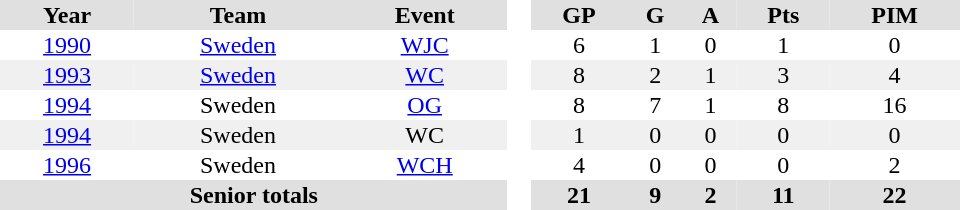<table border="0" cellpadding="1" cellspacing="0" style="text-align:center; width:40em">
<tr ALIGN="center" bgcolor="#e0e0e0">
<th>Year</th>
<th>Team</th>
<th>Event</th>
<th rowspan="99" bgcolor="#ffffff"> </th>
<th>GP</th>
<th>G</th>
<th>A</th>
<th>Pts</th>
<th>PIM</th>
</tr>
<tr>
<td><a href='#'>1990</a></td>
<td><a href='#'>Sweden</a></td>
<td><a href='#'>WJC</a></td>
<td>6</td>
<td>1</td>
<td>0</td>
<td>1</td>
<td>0</td>
</tr>
<tr bgcolor="#f0f0f0">
<td><a href='#'>1993</a></td>
<td><a href='#'>Sweden</a></td>
<td><a href='#'>WC</a></td>
<td>8</td>
<td>2</td>
<td>1</td>
<td>3</td>
<td>4</td>
</tr>
<tr>
<td><a href='#'>1994</a></td>
<td>Sweden</td>
<td><a href='#'>OG</a></td>
<td>8</td>
<td>7</td>
<td>1</td>
<td>8</td>
<td>16</td>
</tr>
<tr bgcolor="#f0f0f0">
<td><a href='#'>1994</a></td>
<td>Sweden</td>
<td>WC</td>
<td>1</td>
<td>0</td>
<td>0</td>
<td>0</td>
<td>0</td>
</tr>
<tr>
<td><a href='#'>1996</a></td>
<td>Sweden</td>
<td><a href='#'>WCH</a></td>
<td>4</td>
<td>0</td>
<td>0</td>
<td>0</td>
<td>2</td>
</tr>
<tr bgcolor="#e0e0e0">
<th colspan=3>Senior totals</th>
<th>21</th>
<th>9</th>
<th>2</th>
<th>11</th>
<th>22</th>
</tr>
</table>
